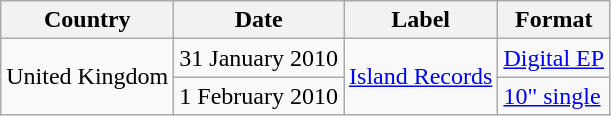<table class=wikitable>
<tr>
<th>Country</th>
<th>Date</th>
<th>Label</th>
<th>Format</th>
</tr>
<tr>
<td rowspan="2">United Kingdom</td>
<td>31 January 2010</td>
<td rowspan="2"><a href='#'>Island Records</a></td>
<td><a href='#'>Digital EP</a></td>
</tr>
<tr>
<td>1 February 2010</td>
<td><a href='#'>10" single</a></td>
</tr>
</table>
